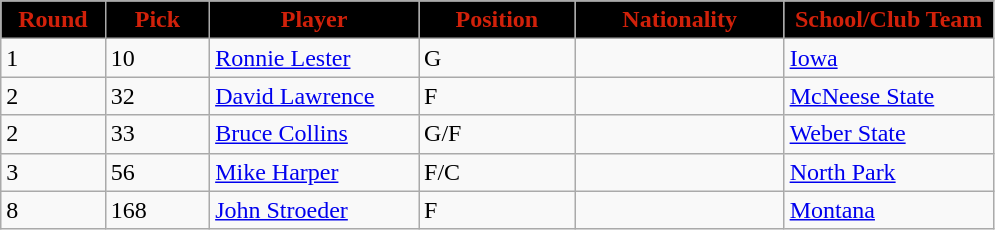<table class="wikitable sortable sortable">
<tr>
<th style="background:#000000; color:#D1210A"  width="10%">Round</th>
<th style="background:#000000; color:#D1210A"  width="10%">Pick</th>
<th style="background:#000000; color:#D1210A"  width="20%">Player</th>
<th style="background:#000000; color:#D1210A"  width="15%">Position</th>
<th style="background:#000000; color:#D1210A"  width="20%">Nationality</th>
<th style="background:#000000; color:#D1210A"  width="20%">School/Club Team</th>
</tr>
<tr>
<td>1</td>
<td>10</td>
<td><a href='#'>Ronnie Lester</a></td>
<td>G</td>
<td></td>
<td><a href='#'>Iowa</a></td>
</tr>
<tr>
<td>2</td>
<td>32</td>
<td><a href='#'>David Lawrence</a></td>
<td>F</td>
<td></td>
<td><a href='#'>McNeese State</a></td>
</tr>
<tr>
<td>2</td>
<td>33</td>
<td><a href='#'>Bruce Collins</a></td>
<td>G/F</td>
<td></td>
<td><a href='#'>Weber State</a></td>
</tr>
<tr>
<td>3</td>
<td>56</td>
<td><a href='#'>Mike Harper</a></td>
<td>F/C</td>
<td></td>
<td><a href='#'>North Park</a></td>
</tr>
<tr>
<td>8</td>
<td>168</td>
<td><a href='#'>John Stroeder</a></td>
<td>F</td>
<td></td>
<td><a href='#'>Montana</a></td>
</tr>
</table>
